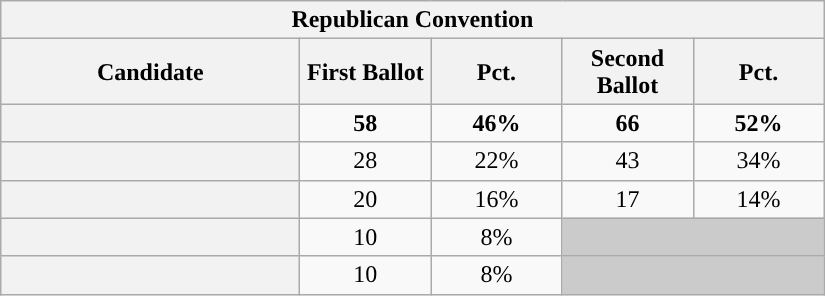<table class="wikitable sortable plainrowheaders">
<tr>
<th colspan="5" >Republican Convention</th>
</tr>
<tr style="background:#eee; text-align:center;">
<th scope="col" style="width: 12em">Candidate</th>
<th scope="col" style="width: 5em">First Ballot</th>
<th scope="col" style="width: 5em">Pct.</th>
<th scope="col" style="width: 5em">Second Ballot</th>
<th scope="col" style="width: 5em">Pct.</th>
</tr>
<tr>
<th scope="row"><strong></strong></th>
<td style="text-align:center;"><strong>58</strong></td>
<td style="text-align:center;"><strong>46%</strong></td>
<td style="text-align:center;"><strong>66</strong></td>
<td style="text-align:center;"><strong>52%</strong></td>
</tr>
<tr>
<th scope="row"></th>
<td style="text-align:center;">28</td>
<td style="text-align:center;">22%</td>
<td style="text-align:center;">43</td>
<td style="text-align:center;">34%</td>
</tr>
<tr>
<th scope="row"></th>
<td style="text-align:center;">20</td>
<td style="text-align:center;">16%</td>
<td style="text-align:center;">17</td>
<td style="text-align:center;">14%</td>
</tr>
<tr>
<th scope="row"></th>
<td style="text-align:center;">10</td>
<td style="text-align:center;">8%</td>
<td colspan=2 style="text-align:center; background:#cbcbcb"></td>
</tr>
<tr>
<th scope="row"></th>
<td style="text-align:center;">10</td>
<td style="text-align:center;">8%</td>
<td colspan=2 style="text-align:center; background:#cbcbcb"></td>
</tr>
</table>
